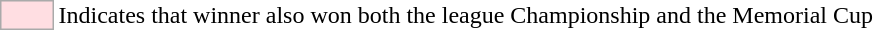<table>
<tr>
<td style="background-color:#FFDEE2; border:1px solid #aaaaaa; width:2em;"></td>
<td>Indicates that winner also won both the league Championship and the Memorial Cup</td>
</tr>
</table>
